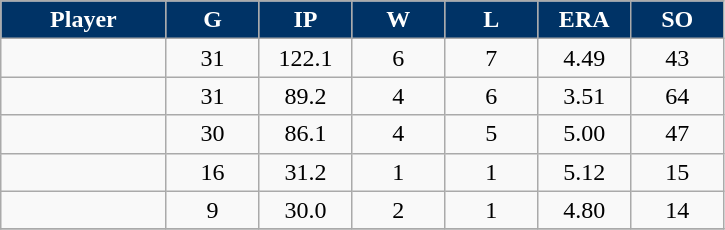<table class="wikitable sortable">
<tr>
<th style="background:#003366;color:white;" width="16%">Player</th>
<th style="background:#003366;color:white;" width="9%">G</th>
<th style="background:#003366;color:white;" width="9%">IP</th>
<th style="background:#003366;color:white;" width="9%">W</th>
<th style="background:#003366;color:white;" width="9%">L</th>
<th style="background:#003366;color:white;" width="9%">ERA</th>
<th style="background:#003366;color:white;" width="9%">SO</th>
</tr>
<tr align="center">
<td></td>
<td>31</td>
<td>122.1</td>
<td>6</td>
<td>7</td>
<td>4.49</td>
<td>43</td>
</tr>
<tr align="center">
<td></td>
<td>31</td>
<td>89.2</td>
<td>4</td>
<td>6</td>
<td>3.51</td>
<td>64</td>
</tr>
<tr align="center">
<td></td>
<td>30</td>
<td>86.1</td>
<td>4</td>
<td>5</td>
<td>5.00</td>
<td>47</td>
</tr>
<tr align="center">
<td></td>
<td>16</td>
<td>31.2</td>
<td>1</td>
<td>1</td>
<td>5.12</td>
<td>15</td>
</tr>
<tr align="center">
<td></td>
<td>9</td>
<td>30.0</td>
<td>2</td>
<td>1</td>
<td>4.80</td>
<td>14</td>
</tr>
<tr align="center">
</tr>
</table>
